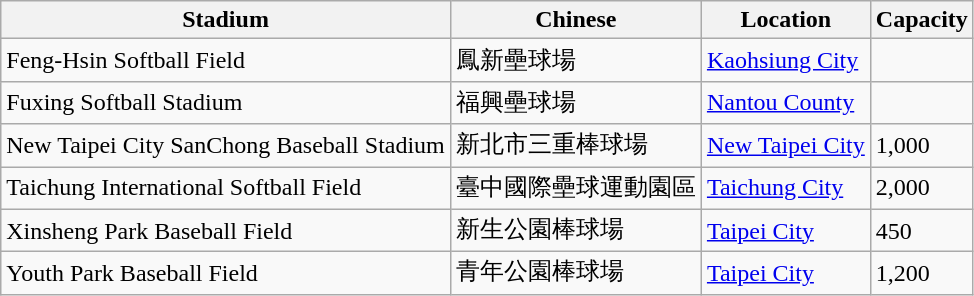<table class="wikitable sortable">
<tr>
<th>Stadium</th>
<th>Chinese</th>
<th>Location</th>
<th>Capacity</th>
</tr>
<tr>
<td>Feng-Hsin Softball Field</td>
<td>鳳新壘球場</td>
<td><a href='#'>Kaohsiung City</a></td>
<td></td>
</tr>
<tr>
<td>Fuxing Softball Stadium</td>
<td>福興壘球場</td>
<td><a href='#'>Nantou County</a></td>
<td></td>
</tr>
<tr>
<td>New Taipei City SanChong Baseball Stadium</td>
<td>新北市三重棒球場</td>
<td><a href='#'>New Taipei City</a></td>
<td>1,000</td>
</tr>
<tr>
<td>Taichung International Softball Field</td>
<td>臺中國際壘球運動園區</td>
<td><a href='#'>Taichung City</a></td>
<td>2,000</td>
</tr>
<tr>
<td>Xinsheng Park Baseball Field</td>
<td>新生公園棒球場</td>
<td><a href='#'>Taipei City</a></td>
<td>450</td>
</tr>
<tr>
<td>Youth Park Baseball Field</td>
<td>青年公園棒球場</td>
<td><a href='#'>Taipei City</a></td>
<td>1,200</td>
</tr>
</table>
